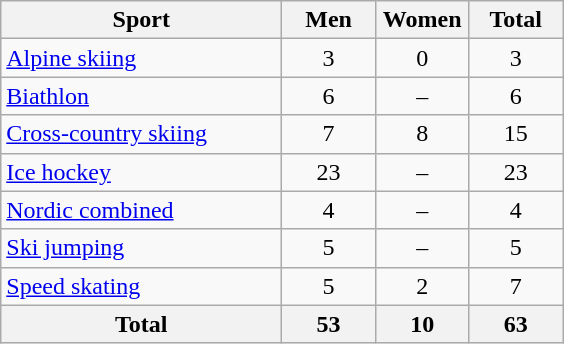<table class="wikitable sortable" style="text-align:center;">
<tr>
<th width=180>Sport</th>
<th width=55>Men</th>
<th width=55>Women</th>
<th width=55>Total</th>
</tr>
<tr>
<td align=left><a href='#'>Alpine skiing</a></td>
<td>3</td>
<td>0</td>
<td>3</td>
</tr>
<tr>
<td align=left><a href='#'>Biathlon</a></td>
<td>6</td>
<td>–</td>
<td>6</td>
</tr>
<tr>
<td align=left><a href='#'>Cross-country skiing</a></td>
<td>7</td>
<td>8</td>
<td>15</td>
</tr>
<tr>
<td align=left><a href='#'>Ice hockey</a></td>
<td>23</td>
<td>–</td>
<td>23</td>
</tr>
<tr>
<td align=left><a href='#'>Nordic combined</a></td>
<td>4</td>
<td>–</td>
<td>4</td>
</tr>
<tr>
<td align=left><a href='#'>Ski jumping</a></td>
<td>5</td>
<td>–</td>
<td>5</td>
</tr>
<tr>
<td align=left><a href='#'>Speed skating</a></td>
<td>5</td>
<td>2</td>
<td>7</td>
</tr>
<tr>
<th>Total</th>
<th>53</th>
<th>10</th>
<th>63</th>
</tr>
</table>
